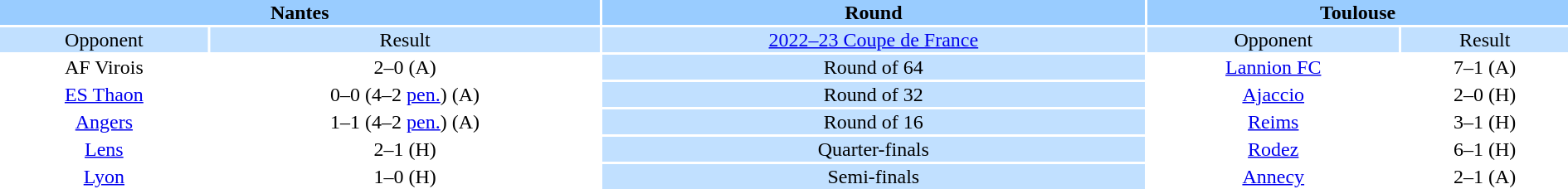<table style="width:100%; text-align:center;">
<tr style="vertical-align:top; background:#9cf;">
<th colspan=2 style="width:1*">Nantes</th>
<th><strong>Round</strong></th>
<th colspan=2 style="width:1*">Toulouse</th>
</tr>
<tr style="vertical-align:top; background:#c1e0ff;">
<td>Opponent</td>
<td>Result</td>
<td><a href='#'>2022–23 Coupe de France</a></td>
<td>Opponent</td>
<td>Result</td>
</tr>
<tr>
<td>AF Virois</td>
<td>2–0 (A)</td>
<td style="background:#c1e0ff;">Round of 64</td>
<td><a href='#'>Lannion FC</a></td>
<td>7–1 (A)</td>
</tr>
<tr>
<td><a href='#'>ES Thaon</a></td>
<td>0–0 (4–2 <a href='#'>pen.</a>) (A)</td>
<td style="background:#c1e0ff;">Round of 32</td>
<td><a href='#'>Ajaccio</a></td>
<td>2–0 (H)</td>
</tr>
<tr>
<td><a href='#'>Angers</a></td>
<td>1–1 (4–2 <a href='#'>pen.</a>) (A)</td>
<td style="background:#c1e0ff;">Round of 16</td>
<td><a href='#'>Reims</a></td>
<td>3–1 (H)</td>
</tr>
<tr>
<td><a href='#'>Lens</a></td>
<td>2–1 (H)</td>
<td style="background:#c1e0ff;">Quarter-finals</td>
<td><a href='#'>Rodez</a></td>
<td>6–1 (H)</td>
</tr>
<tr>
<td><a href='#'>Lyon</a></td>
<td>1–0 (H)</td>
<td style="background:#c1e0ff;">Semi-finals</td>
<td><a href='#'>Annecy</a></td>
<td>2–1 (A)</td>
</tr>
</table>
